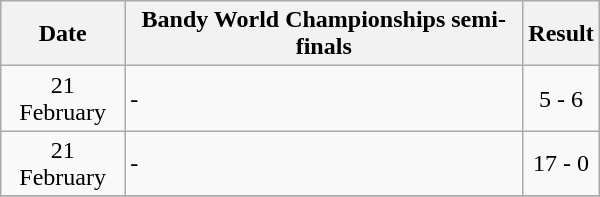<table class="wikitable" style="text-align:center;" width="400px">
<tr>
<th>Date</th>
<th>Bandy World Championships semi-finals</th>
<th>Result</th>
</tr>
<tr>
<td>21 February</td>
<td align="left"> - <strong></strong></td>
<td>5 - 6</td>
</tr>
<tr>
<td>21 February</td>
<td align="left"><strong></strong> - </td>
<td>17 - 0</td>
</tr>
<tr>
</tr>
</table>
